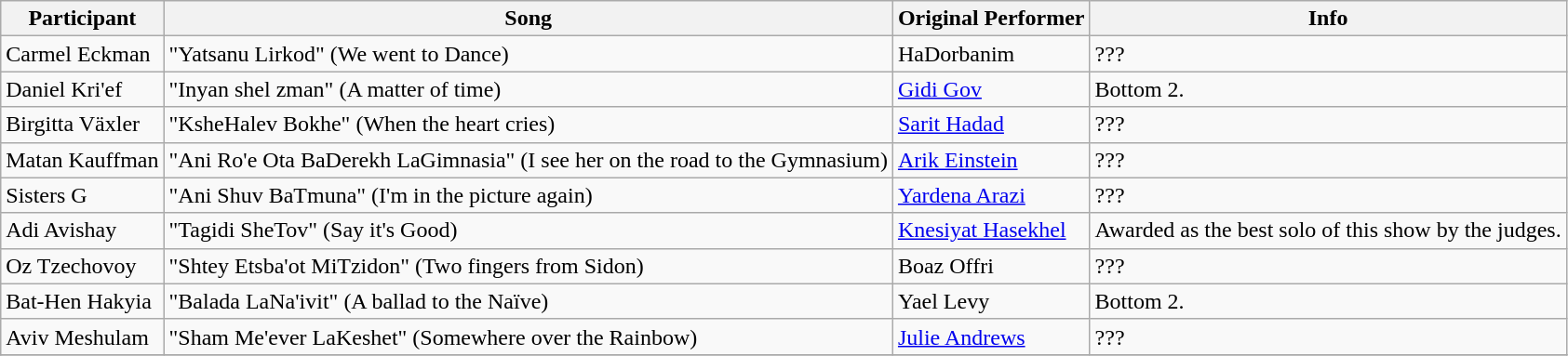<table class="wikitable">
<tr>
<th>Participant</th>
<th>Song</th>
<th>Original Performer</th>
<th>Info</th>
</tr>
<tr>
<td>Carmel Eckman</td>
<td>"Yatsanu Lirkod" (We went to Dance)</td>
<td>HaDorbanim</td>
<td>???</td>
</tr>
<tr>
<td>Daniel Kri'ef</td>
<td>"Inyan shel zman" (A matter of time)</td>
<td><a href='#'>Gidi Gov</a></td>
<td>Bottom 2.</td>
</tr>
<tr>
<td>Birgitta Växler</td>
<td>"KsheHalev Bokhe" (When the heart cries)</td>
<td><a href='#'>Sarit Hadad</a></td>
<td>???</td>
</tr>
<tr>
<td>Matan Kauffman</td>
<td>"Ani Ro'e Ota BaDerekh LaGimnasia" (I see her on the road to the Gymnasium)</td>
<td><a href='#'>Arik Einstein</a></td>
<td>???</td>
</tr>
<tr>
<td>Sisters G</td>
<td>"Ani Shuv BaTmuna" (I'm in the picture again)</td>
<td><a href='#'>Yardena Arazi</a></td>
<td>???</td>
</tr>
<tr>
<td>Adi Avishay</td>
<td>"Tagidi SheTov" (Say it's Good)</td>
<td><a href='#'>Knesiyat Hasekhel</a></td>
<td>Awarded as the best solo of this show by the judges.</td>
</tr>
<tr>
<td>Oz Tzechovoy</td>
<td>"Shtey Etsba'ot MiTzidon" (Two fingers from Sidon)</td>
<td>Boaz Offri</td>
<td>???</td>
</tr>
<tr>
<td>Bat-Hen Hakyia</td>
<td>"Balada LaNa'ivit" (A ballad to the Naïve)</td>
<td>Yael Levy</td>
<td>Bottom 2.</td>
</tr>
<tr>
<td>Aviv Meshulam</td>
<td>"Sham Me'ever LaKeshet" (Somewhere over the Rainbow)</td>
<td><a href='#'>Julie Andrews</a></td>
<td>???</td>
</tr>
<tr>
</tr>
</table>
